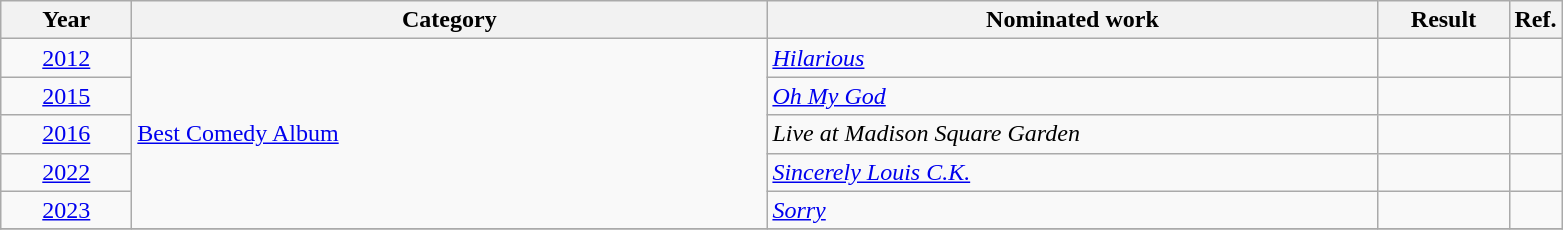<table class=wikitable>
<tr>
<th scope="col" style="width:5em;">Year</th>
<th scope="col" style="width:26em;">Category</th>
<th scope="col" style="width:25em;">Nominated work</th>
<th scope="col" style="width:5em;">Result</th>
<th>Ref.</th>
</tr>
<tr>
<td style="text-align:center;"><a href='#'>2012</a></td>
<td rowspan=5><a href='#'>Best Comedy Album</a></td>
<td><em><a href='#'>Hilarious</a></em></td>
<td></td>
<td style="text-align:center;"></td>
</tr>
<tr>
<td style="text-align:center;"><a href='#'>2015</a></td>
<td><em><a href='#'>Oh My God</a></em></td>
<td></td>
<td style="text-align:center;"></td>
</tr>
<tr>
<td style="text-align:center;"><a href='#'>2016</a></td>
<td><em>Live at Madison Square Garden</em></td>
<td></td>
<td style="text-align:center;"></td>
</tr>
<tr>
<td style="text-align:center;"><a href='#'>2022</a></td>
<td><em><a href='#'>Sincerely Louis C.K.</a></em></td>
<td></td>
<td style="text-align:center;"></td>
</tr>
<tr>
<td style="text-align:center;"><a href='#'>2023</a></td>
<td><em><a href='#'>Sorry</a></em></td>
<td></td>
<td style="text-align:center;"></td>
</tr>
<tr>
</tr>
</table>
